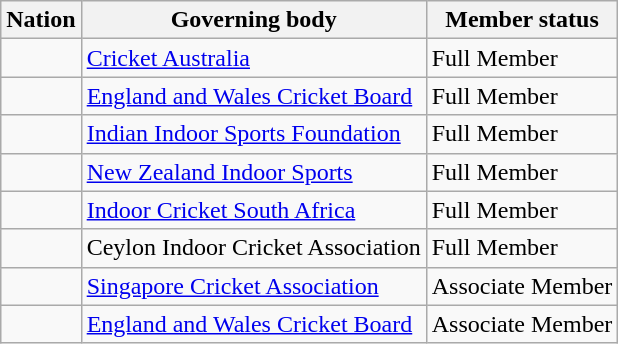<table class="wikitable sortable">
<tr>
<th>Nation</th>
<th>Governing body</th>
<th>Member status</th>
</tr>
<tr>
<td></td>
<td><a href='#'>Cricket Australia</a></td>
<td>Full Member</td>
</tr>
<tr>
<td></td>
<td><a href='#'>England and Wales Cricket Board</a></td>
<td>Full Member</td>
</tr>
<tr>
<td></td>
<td><a href='#'>Indian Indoor Sports Foundation</a></td>
<td>Full Member</td>
</tr>
<tr>
<td></td>
<td><a href='#'>New Zealand Indoor Sports</a></td>
<td>Full Member</td>
</tr>
<tr>
<td></td>
<td><a href='#'>Indoor Cricket South Africa</a></td>
<td>Full Member</td>
</tr>
<tr>
<td></td>
<td>Ceylon Indoor Cricket Association</td>
<td>Full Member</td>
</tr>
<tr>
<td></td>
<td><a href='#'>Singapore Cricket Association</a></td>
<td>Associate Member</td>
</tr>
<tr>
<td></td>
<td><a href='#'>England and Wales Cricket Board</a></td>
<td>Associate Member</td>
</tr>
</table>
